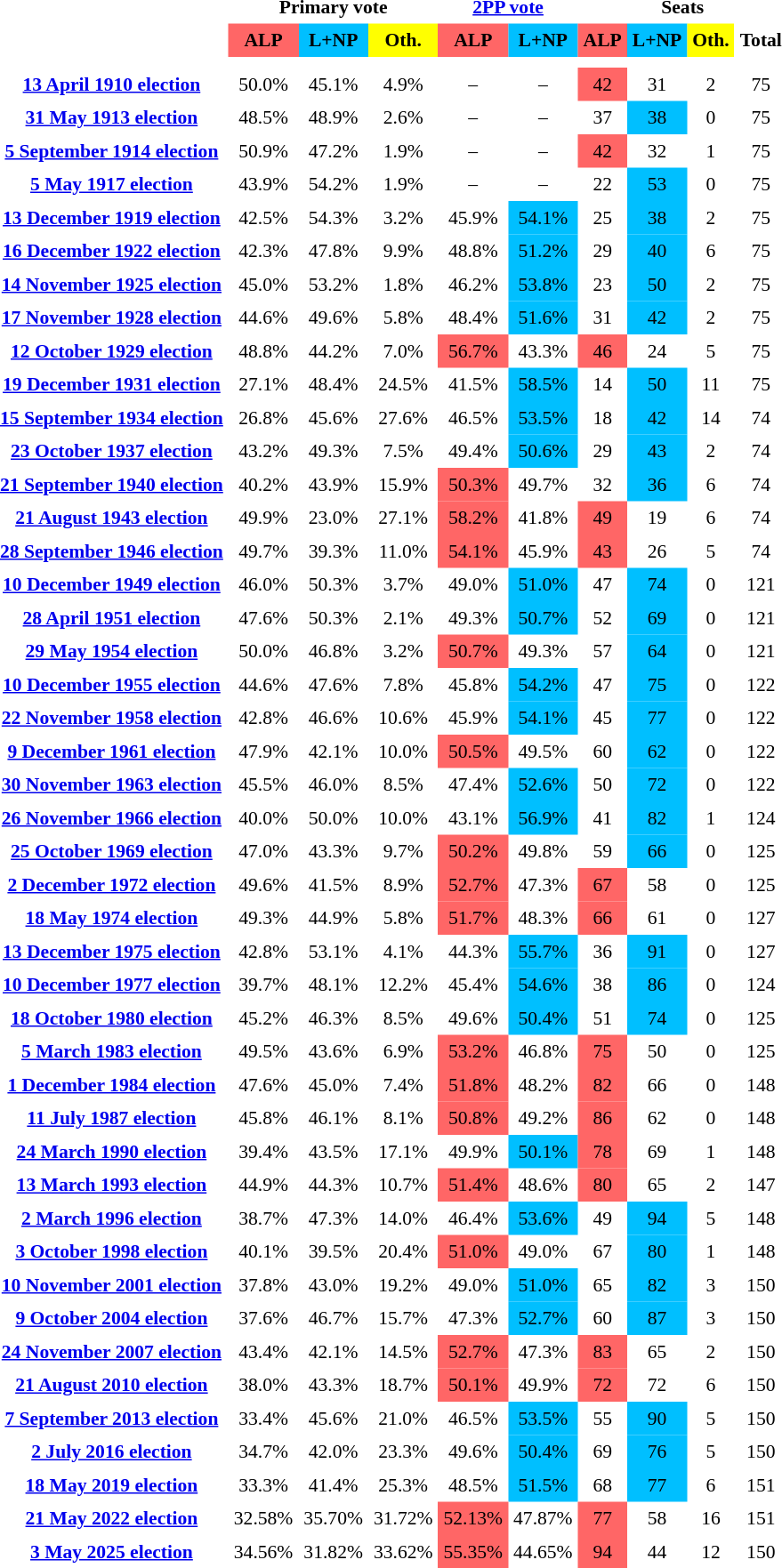<table class="toccolours" align="left" cellpadding="4" cellspacing="0" style="margin-right: .5em; margin-top: .4em;font-size: 90%;">
<tr>
<th></th>
<th></th>
<th></th>
</tr>
<tr>
<th style="background:#; text-align:center;"></th>
<th style="background:#; text-align:center;" colspan="3">Primary vote</th>
<th style="background:#; text-align:center;" colspan="2"><a href='#'>2PP vote</a></th>
<th style="background:#; text-align:center;" colspan="4">Seats</th>
</tr>
<tr>
<th style="background:#; text-align:center;"></th>
<th style="background:#f66; text-align:center;">ALP</th>
<th style="background:#00bfff; text-align:center;">L+NP</th>
<th style="background:#ff0; text-align:center;">Oth.</th>
<th style="background:#f66; text-align:center;">ALP</th>
<th style="background:#00bfff; text-align:center;">L+NP</th>
<th style="background:#f66; text-align:center;">ALP</th>
<th style="background:#00bfff; text-align:center;">L+NP</th>
<th style="background:#ff0; text-align:center;">Oth.</th>
<th style="background:#; text-align:center;">Total</th>
</tr>
<tr>
<th></th>
<th></th>
<th></th>
<th></th>
<th></th>
<th></th>
</tr>
<tr>
<th style="text-align:center;" bgcolor=""><a href='#'>13 April 1910 election</a></th>
<td style="text-align:center;" bgcolor="">50.0%</td>
<td style="text-align:center;" bgcolor="">45.1%</td>
<td style="text-align:center;" bgcolor="">4.9%</td>
<td style="text-align:center;" bgcolor="">–</td>
<td style="text-align:center;" bgcolor="">–</td>
<td style="text-align:center; background:#f66;">42</td>
<td align="center" bgcolor="">31</td>
<td style="text-align:center;" bgcolor="">2</td>
<td style="text-align:center;" bgcolor="">75</td>
</tr>
<tr>
<th style="text-align:center;" bgcolor=""><a href='#'>31 May 1913 election</a></th>
<td style="text-align:center;" bgcolor="">48.5%</td>
<td style="text-align:center;" bgcolor="">48.9%</td>
<td style="text-align:center;" bgcolor="">2.6%</td>
<td style="text-align:center;" bgcolor="">–</td>
<td style="text-align:center;" bgcolor="">–</td>
<td style="text-align:center;" bgcolor="">37</td>
<td style="text-align:center; background:#00bfff;">38</td>
<td style="text-align:center;" bgcolor="">0</td>
<td style="text-align:center;" bgcolor="">75</td>
</tr>
<tr>
<th style="text-align:center;" bgcolor=""><a href='#'>5 September 1914 election</a></th>
<td style="text-align:center;" bgcolor="">50.9%</td>
<td style="text-align:center;" bgcolor="">47.2%</td>
<td style="text-align:center;" bgcolor="">1.9%</td>
<td style="text-align:center;" bgcolor="">–</td>
<td style="text-align:center;" bgcolor="">–</td>
<td style="text-align:center; background:#f66;">42</td>
<td align="center" bgcolor="">32</td>
<td style="text-align:center;" bgcolor="">1</td>
<td style="text-align:center;" bgcolor="">75</td>
</tr>
<tr>
<th style="text-align:center;" bgcolor=""><a href='#'>5 May 1917 election</a></th>
<td style="text-align:center;" bgcolor="">43.9%</td>
<td style="text-align:center;" bgcolor="">54.2%</td>
<td style="text-align:center;" bgcolor="">1.9%</td>
<td style="text-align:center;" bgcolor="">–</td>
<td style="text-align:center;" bgcolor="">–</td>
<td style="text-align:center;" bgcolor="">22</td>
<td style="text-align:center; background:#00bfff;">53</td>
<td style="text-align:center;" bgcolor="">0</td>
<td style="text-align:center;" bgcolor="">75</td>
</tr>
<tr>
<th style="text-align:center;" bgcolor=""><a href='#'>13 December 1919 election</a></th>
<td style="text-align:center;" bgcolor="">42.5%</td>
<td style="text-align:center;" bgcolor="">54.3%</td>
<td style="text-align:center;" bgcolor="">3.2%</td>
<td style="text-align:center;" bgcolor="">45.9%</td>
<td style="text-align:center; background:#00bfff;">54.1%</td>
<td style="text-align:center;" bgcolor="">25</td>
<td style="text-align:center; background:#00bfff;">38</td>
<td style="text-align:center;" bgcolor="">2</td>
<td style="text-align:center;" bgcolor="">75</td>
</tr>
<tr>
<th style="text-align:center;" bgcolor=""><a href='#'>16 December 1922 election</a></th>
<td style="text-align:center;" bgcolor="">42.3%</td>
<td style="text-align:center;" bgcolor="">47.8%</td>
<td style="text-align:center;" bgcolor="">9.9%</td>
<td style="text-align:center;" bgcolor="">48.8%</td>
<td style="text-align:center; background:#00bfff;">51.2%</td>
<td style="text-align:center;" bgcolor="">29</td>
<td style="text-align:center; background:#00bfff;">40</td>
<td style="text-align:center;" bgcolor="">6</td>
<td style="text-align:center;" bgcolor="">75</td>
</tr>
<tr>
<th style="text-align:center;" bgcolor=""><a href='#'>14 November 1925 election</a></th>
<td style="text-align:center;" bgcolor="">45.0%</td>
<td style="text-align:center;" bgcolor="">53.2%</td>
<td style="text-align:center;" bgcolor="">1.8%</td>
<td style="text-align:center;" bgcolor="">46.2%</td>
<td style="text-align:center; background:#00bfff;">53.8%</td>
<td style="text-align:center;" bgcolor="">23</td>
<td style="text-align:center; background:#00bfff;">50</td>
<td style="text-align:center;" bgcolor="">2</td>
<td style="text-align:center;" bgcolor="">75</td>
</tr>
<tr>
<th style="text-align:center;" bgcolor=""><a href='#'>17 November 1928 election</a></th>
<td style="text-align:center;" bgcolor="">44.6%</td>
<td style="text-align:center;" bgcolor="">49.6%</td>
<td style="text-align:center;" bgcolor="">5.8%</td>
<td style="text-align:center;" bgcolor="">48.4%</td>
<td style="text-align:center; background:#00bfff;">51.6%</td>
<td style="text-align:center;" bgcolor="">31</td>
<td style="text-align:center; background:#00bfff;">42</td>
<td style="text-align:center;" bgcolor="">2</td>
<td style="text-align:center;" bgcolor="">75</td>
</tr>
<tr>
<th style="text-align:center;" bgcolor=""><a href='#'>12 October 1929 election</a></th>
<td style="text-align:center;" bgcolor="">48.8%</td>
<td style="text-align:center;" bgcolor="">44.2%</td>
<td style="text-align:center;" bgcolor="">7.0%</td>
<td style="text-align:center; background:#f66;">56.7%</td>
<td style="text-align:center; bgcolor="">43.3%</td>
<td style="text-align:center; background:#f66;">46</td>
<td align="center" bgcolor="">24</td>
<td style="text-align:center;" bgcolor="">5</td>
<td style="text-align:center;" bgcolor="">75</td>
</tr>
<tr>
<th style="text-align:center;" bgcolor=""><a href='#'>19 December 1931 election</a></th>
<td style="text-align:center;" bgcolor="">27.1%</td>
<td style="text-align:center;" bgcolor="">48.4%</td>
<td style="text-align:center;" bgcolor="">24.5%</td>
<td style="text-align:center;" bgcolor="">41.5%</td>
<td style="text-align:center; background:#00bfff;">58.5%</td>
<td style="text-align:center;" bgcolor="">14</td>
<td style="text-align:center; background:#00bfff;">50</td>
<td style="text-align:center;" bgcolor="">11</td>
<td style="text-align:center;" bgcolor="">75</td>
</tr>
<tr>
<th style="text-align:center;" bgcolor=""><a href='#'>15 September 1934 election</a></th>
<td style="text-align:center;" bgcolor="">26.8%</td>
<td style="text-align:center;" bgcolor="">45.6%</td>
<td style="text-align:center;" bgcolor="">27.6%</td>
<td style="text-align:center;" bgcolor="">46.5%</td>
<td style="text-align:center; background:#00bfff;">53.5%</td>
<td style="text-align:center;" bgcolor="">18</td>
<td style="text-align:center; background:#00bfff;">42</td>
<td style="text-align:center;" bgcolor="">14</td>
<td style="text-align:center;" bgcolor="">74</td>
</tr>
<tr>
<th style="text-align:center;" bgcolor=""><a href='#'>23 October 1937 election</a></th>
<td style="text-align:center;" bgcolor="">43.2%</td>
<td style="text-align:center;" bgcolor="">49.3%</td>
<td style="text-align:center;" bgcolor="">7.5%</td>
<td style="text-align:center;" bgcolor="">49.4%</td>
<td style="text-align:center; background:#00bfff;">50.6%</td>
<td style="text-align:center;" bgcolor="">29</td>
<td style="text-align:center; background:#00bfff;">43</td>
<td style="text-align:center;" bgcolor="">2</td>
<td style="text-align:center;" bgcolor="">74</td>
</tr>
<tr>
<th style="text-align:center;" bgcolor=""><a href='#'>21 September 1940 election</a></th>
<td style="text-align:center;" bgcolor="">40.2%</td>
<td style="text-align:center;" bgcolor="">43.9%</td>
<td style="text-align:center;" bgcolor="">15.9%</td>
<td style="text-align:center; background:#f66;">50.3%</td>
<td style="text-align:center;" bgcolor="">49.7%</td>
<td style="text-align:center;" bgcolor="">32</td>
<td style="text-align:center; background:#00bfff;">36</td>
<td style="text-align:center;" bgcolor="">6</td>
<td style="text-align:center;" bgcolor="">74</td>
</tr>
<tr>
<th style="text-align:center;" bgcolor=""><a href='#'>21 August 1943 election</a></th>
<td style="text-align:center;" bgcolor="">49.9%</td>
<td style="text-align:center;" bgcolor="">23.0%</td>
<td style="text-align:center;" bgcolor="">27.1%</td>
<td style="text-align:center; background:#f66;">58.2%</td>
<td style="text-align:center;" bgcolor="">41.8%</td>
<td style="text-align:center; background:#f66;">49</td>
<td style="text-align:center;" bgcolor="">19</td>
<td style="text-align:center;" bgcolor="">6</td>
<td style="text-align:center;" bgcolor="">74</td>
</tr>
<tr>
<th style="text-align:center;" bgcolor=""><a href='#'>28 September 1946 election</a></th>
<td style="text-align:center;" bgcolor="">49.7%</td>
<td style="text-align:center;" bgcolor="">39.3%</td>
<td style="text-align:center;" bgcolor="">11.0%</td>
<td style="text-align:center; background:#f66;">54.1%</td>
<td style="text-align:center;" bgcolor="">45.9%</td>
<td style="text-align:center; background:#f66;">43</td>
<td style="text-align:center;" bgcolor="">26</td>
<td style="text-align:center;" bgcolor="">5</td>
<td style="text-align:center;" bgcolor="">74</td>
</tr>
<tr>
<th style="text-align:center;" bgcolor=""><a href='#'>10 December 1949 election</a></th>
<td style="text-align:center;" bgcolor="">46.0%</td>
<td style="text-align:center;" bgcolor="">50.3%</td>
<td style="text-align:center;" bgcolor="">3.7%</td>
<td style="text-align:center;" bgcolor="">49.0%</td>
<td style="text-align:center; background:#00bfff;">51.0%</td>
<td style="text-align:center;" bgcolor="">47</td>
<td style="text-align:center; background:#00bfff;">74</td>
<td style="text-align:center;" bgcolor="">0</td>
<td style="text-align:center;" bgcolor="">121</td>
</tr>
<tr>
<th style="text-align:center;" bgcolor=""><a href='#'>28 April 1951 election</a></th>
<td style="text-align:center;" bgcolor="">47.6%</td>
<td style="text-align:center;" bgcolor="">50.3%</td>
<td style="text-align:center;" bgcolor="">2.1%</td>
<td style="text-align:center;" bgcolor="">49.3%</td>
<td style="text-align:center; background:#00bfff;">50.7%</td>
<td style="text-align:center;" bgcolor="">52</td>
<td style="text-align:center; background:#00bfff;">69</td>
<td style="text-align:center;" bgcolor="">0</td>
<td style="text-align:center;" bgcolor="">121</td>
</tr>
<tr>
<th style="text-align:center;" bgcolor=""><a href='#'>29 May 1954 election</a></th>
<td style="text-align:center;" bgcolor="">50.0%</td>
<td style="text-align:center;" bgcolor="">46.8%</td>
<td style="text-align:center;" bgcolor="">3.2%</td>
<td style="text-align:center; background:#f66;">50.7%</td>
<td style="text-align:center;" bgcolor="">49.3%</td>
<td style="text-align:center;" bgcolor="">57</td>
<td style="text-align:center; background:#00bfff;">64</td>
<td style="text-align:center;" bgcolor="">0</td>
<td style="text-align:center;" bgcolor="">121</td>
</tr>
<tr>
<th style="text-align:center;" bgcolor=""><a href='#'>10 December 1955 election</a></th>
<td style="text-align:center;" bgcolor="">44.6%</td>
<td style="text-align:center;" bgcolor="">47.6%</td>
<td style="text-align:center;" bgcolor="">7.8%</td>
<td style="text-align:center;" bgcolor="">45.8%</td>
<td style="text-align:center; background:#00bfff;">54.2%</td>
<td style="text-align:center;" bgcolor="">47</td>
<td style="text-align:center; background:#00bfff;">75</td>
<td style="text-align:center;" bgcolor="">0</td>
<td style="text-align:center;" bgcolor="">122</td>
</tr>
<tr>
<th style="text-align:center;" bgcolor=""><a href='#'>22 November 1958 election</a></th>
<td style="text-align:center;" bgcolor="">42.8%</td>
<td style="text-align:center;" bgcolor="">46.6%</td>
<td style="text-align:center;" bgcolor="">10.6%</td>
<td style="text-align:center;" bgcolor="">45.9%</td>
<td style="text-align:center; background:#00bfff;">54.1%</td>
<td style="text-align:center;" bgcolor="">45</td>
<td style="text-align:center; background:#00bfff;">77</td>
<td style="text-align:center;" bgcolor="">0</td>
<td style="text-align:center;" bgcolor="">122</td>
</tr>
<tr>
<th style="text-align:center;" bgcolor=""><a href='#'>9 December 1961 election</a></th>
<td style="text-align:center;" bgcolor="">47.9%</td>
<td style="text-align:center;" bgcolor="">42.1%</td>
<td style="text-align:center;" bgcolor="">10.0%</td>
<td style="text-align:center; background:#f66;">50.5%</td>
<td style="text-align:center;" bgcolor="">49.5%</td>
<td style="text-align:center;" bgcolor="">60</td>
<td style="text-align:center; background:#00bfff;">62</td>
<td style="text-align:center;" bgcolor="">0</td>
<td style="text-align:center;" bgcolor="">122</td>
</tr>
<tr>
<th style="text-align:center;" bgcolor=""><a href='#'>30 November 1963 election</a></th>
<td style="text-align:center;" bgcolor="">45.5%</td>
<td style="text-align:center;" bgcolor="">46.0%</td>
<td style="text-align:center;" bgcolor="">8.5%</td>
<td style="text-align:center;" bgcolor="">47.4%</td>
<td style="text-align:center; background:#00bfff;">52.6%</td>
<td style="text-align:center;" bgcolor="">50</td>
<td style="text-align:center; background:#00bfff;">72</td>
<td style="text-align:center;" bgcolor="">0</td>
<td style="text-align:center;" bgcolor="">122</td>
</tr>
<tr>
<th style="text-align:center;" bgcolor=""><a href='#'>26 November 1966 election</a></th>
<td style="text-align:center;" bgcolor="">40.0%</td>
<td style="text-align:center;" bgcolor="">50.0%</td>
<td style="text-align:center;" bgcolor="">10.0%</td>
<td style="text-align:center;" bgcolor="">43.1%</td>
<td style="text-align:center; background:#00bfff;">56.9%</td>
<td style="text-align:center;" bgcolor="">41</td>
<td style="text-align:center; background:#00bfff;">82</td>
<td style="text-align:center;" bgcolor="">1</td>
<td style="text-align:center;" bgcolor="">124</td>
</tr>
<tr>
<th style="text-align:center;" bgcolor=""><a href='#'>25 October 1969 election</a></th>
<td style="text-align:center;" bgcolor="">47.0%</td>
<td style="text-align:center;" bgcolor="">43.3%</td>
<td style="text-align:center;" bgcolor="">9.7%</td>
<td style="text-align:center; background:#f66;">50.2%</td>
<td style="text-align:center;" bgcolor="">49.8%</td>
<td style="text-align:center;" bgcolor="">59</td>
<td style="text-align:center; background:#00bfff;">66</td>
<td style="text-align:center;" bgcolor="">0</td>
<td style="text-align:center;" bgcolor="">125</td>
</tr>
<tr>
<th style="text-align:center;" bgcolor=""><a href='#'>2 December 1972 election</a></th>
<td style="text-align:center;" bgcolor="">49.6%</td>
<td style="text-align:center;" bgcolor="">41.5%</td>
<td style="text-align:center;" bgcolor="">8.9%</td>
<td style="text-align:center; background:#f66;">52.7%</td>
<td style="text-align:center;" bgcolor="">47.3%</td>
<td style="text-align:center; background:#f66;">67</td>
<td style="text-align:center;" bgcolor="">58</td>
<td style="text-align:center;" bgcolor="">0</td>
<td style="text-align:center;" bgcolor="">125</td>
</tr>
<tr>
<th style="text-align:center;" bgcolor=""><a href='#'>18 May 1974 election</a></th>
<td style="text-align:center;" bgcolor="">49.3%</td>
<td style="text-align:center;" bgcolor="">44.9%</td>
<td style="text-align:center;" bgcolor="">5.8%</td>
<td style="text-align:center; background:#f66;">51.7%</td>
<td style="text-align:center;" bgcolor="">48.3%</td>
<td style="text-align:center; background:#f66;">66</td>
<td style="text-align:center;" bgcolor="">61</td>
<td style="text-align:center;" bgcolor="">0</td>
<td style="text-align:center;" bgcolor="">127</td>
</tr>
<tr>
<th style="text-align:center;" bgcolor=""><a href='#'>13 December 1975 election</a></th>
<td style="text-align:center;" bgcolor="">42.8%</td>
<td style="text-align:center;" bgcolor="">53.1%</td>
<td style="text-align:center;" bgcolor="">4.1%</td>
<td style="text-align:center;" bgcolor="">44.3%</td>
<td style="text-align:center; background:#00bfff;">55.7%</td>
<td style="text-align:center;" bgcolor="">36</td>
<td style="text-align:center; background:#00bfff;">91</td>
<td style="text-align:center;" bgcolor="">0</td>
<td style="text-align:center;" bgcolor="">127</td>
</tr>
<tr>
<th style="text-align:center;" bgcolor=""><a href='#'>10 December 1977 election</a></th>
<td style="text-align:center;" bgcolor="">39.7%</td>
<td style="text-align:center;" bgcolor="">48.1%</td>
<td style="text-align:center;" bgcolor="">12.2%</td>
<td style="text-align:center;" bgcolor="">45.4%</td>
<td style="text-align:center; background:#00bfff;">54.6%</td>
<td style="text-align:center;" bgcolor="">38</td>
<td style="text-align:center; background:#00bfff;">86</td>
<td style="text-align:center;" bgcolor="">0</td>
<td style="text-align:center;" bgcolor="">124</td>
</tr>
<tr>
<th style="text-align:center;" bgcolor=""><a href='#'>18 October 1980 election</a></th>
<td style="text-align:center;" bgcolor="">45.2%</td>
<td style="text-align:center;" bgcolor="">46.3%</td>
<td style="text-align:center;" bgcolor="">8.5%</td>
<td style="text-align:center;" bgcolor="">49.6%</td>
<td style="text-align:center; background:#00bfff;">50.4%</td>
<td style="text-align:center;" bgcolor="">51</td>
<td style="text-align:center; background:#00bfff;">74</td>
<td style="text-align:center;" bgcolor="">0</td>
<td style="text-align:center;" bgcolor="">125</td>
</tr>
<tr>
<th style="text-align:center;" bgcolor=""><a href='#'>5 March 1983 election</a></th>
<td style="text-align:center;" bgcolor="">49.5%</td>
<td style="text-align:center;" bgcolor="">43.6%</td>
<td style="text-align:center;" bgcolor="">6.9%</td>
<td style="text-align:center; background:#f66;">53.2%</td>
<td style="text-align:center;" bgcolor="">46.8%</td>
<td style="text-align:center; background:#f66;">75</td>
<td style="text-align:center;" bgcolor="">50</td>
<td style="text-align:center;" bgcolor="">0</td>
<td style="text-align:center;" bgcolor="">125</td>
</tr>
<tr>
<th style="text-align:center;" bgcolor=""><a href='#'>1 December 1984 election</a></th>
<td style="text-align:center;" bgcolor="">47.6%</td>
<td style="text-align:center;" bgcolor="">45.0%</td>
<td style="text-align:center;" bgcolor="">7.4%</td>
<td style="text-align:center; background:#f66;">51.8%</td>
<td style="text-align:center;" bgcolor="">48.2%</td>
<td style="text-align:center; background:#f66;">82</td>
<td style="text-align:center;" bgcolor="">66</td>
<td style="text-align:center;" bgcolor="">0</td>
<td style="text-align:center;" bgcolor="">148</td>
</tr>
<tr>
<th style="text-align:center;" bgcolor=""><a href='#'>11 July 1987 election</a></th>
<td style="text-align:center;" bgcolor="">45.8%</td>
<td style="text-align:center;" bgcolor="">46.1%</td>
<td style="text-align:center;" bgcolor="">8.1%</td>
<td style="text-align:center; background:#f66;">50.8%</td>
<td style="text-align:center;" bgcolor="">49.2%</td>
<td style="text-align:center; background:#f66;">86</td>
<td style="text-align:center;" bgcolor="">62</td>
<td style="text-align:center;" bgcolor="">0</td>
<td style="text-align:center;" bgcolor="">148</td>
</tr>
<tr>
<th style="text-align:center;" bgcolor=""><a href='#'>24 March 1990 election</a></th>
<td style="text-align:center;" bgcolor="">39.4%</td>
<td style="text-align:center;" bgcolor="">43.5%</td>
<td style="text-align:center;" bgcolor="">17.1%</td>
<td style="text-align:center;" bgcolor="">49.9%</td>
<td style="text-align:center; background:#00bfff;">50.1%</td>
<td style="text-align:center; background:#f66;">78</td>
<td style="text-align:center;" bgcolor="">69</td>
<td style="text-align:center;" bgcolor="">1</td>
<td style="text-align:center;" bgcolor="">148</td>
</tr>
<tr>
<th style="text-align:center;" bgcolor=""><a href='#'>13 March 1993 election</a></th>
<td style="text-align:center;" bgcolor="">44.9%</td>
<td style="text-align:center;" bgcolor="">44.3%</td>
<td style="text-align:center;" bgcolor="">10.7%</td>
<td style="text-align:center; background:#f66;">51.4%</td>
<td style="text-align:center;" bgcolor="">48.6%</td>
<td style="text-align:center; background:#f66;">80</td>
<td style="text-align:center;" bgcolor="">65</td>
<td style="text-align:center;" bgcolor="">2</td>
<td style="text-align:center;" bgcolor="">147</td>
</tr>
<tr>
<th style="text-align:center;" bgcolor=""><a href='#'>2 March 1996 election</a></th>
<td style="text-align:center;" bgcolor="">38.7%</td>
<td style="text-align:center;" bgcolor="">47.3%</td>
<td style="text-align:center;" bgcolor="">14.0%</td>
<td style="text-align:center;" bgcolor="">46.4%</td>
<td style="text-align:center; background:#00bfff;">53.6%</td>
<td style="text-align:center;" bgcolor="">49</td>
<td style="text-align:center; background:#00bfff;">94</td>
<td style="text-align:center;" bgcolor="">5</td>
<td style="text-align:center;" bgcolor="">148</td>
</tr>
<tr>
<th style="text-align:center;" bgcolor=""><a href='#'>3 October 1998 election</a></th>
<td style="text-align:center;" bgcolor="">40.1%</td>
<td style="text-align:center;" bgcolor="">39.5%</td>
<td style="text-align:center;" bgcolor="">20.4%</td>
<td style="text-align:center; background:#f66;">51.0%</td>
<td style="text-align:center;" bgcolor="">49.0%</td>
<td style="text-align:center;" bgcolor="">67</td>
<td style="text-align:center; background:#00bfff;">80</td>
<td style="text-align:center;" bgcolor="">1</td>
<td style="text-align:center;" bgcolor="">148</td>
</tr>
<tr>
<th style="text-align:center;" bgcolor=""><a href='#'>10 November 2001 election</a></th>
<td style="text-align:center;" bgcolor="">37.8%</td>
<td style="text-align:center;" bgcolor="">43.0%</td>
<td style="text-align:center;" bgcolor="">19.2%</td>
<td style="text-align:center;" bgcolor="">49.0%</td>
<td style="text-align:center; background:#00bfff;">51.0%</td>
<td style="text-align:center;" bgcolor="">65</td>
<td style="text-align:center; background:#00bfff;">82</td>
<td style="text-align:center;" bgcolor="">3</td>
<td style="text-align:center;" bgcolor="">150</td>
</tr>
<tr>
<th style="text-align:center;" bgcolor=""><a href='#'>9 October 2004 election</a></th>
<td style="text-align:center;" bgcolor="">37.6%</td>
<td style="text-align:center;" bgcolor="">46.7%</td>
<td style="text-align:center;" bgcolor="">15.7%</td>
<td style="text-align:center;" bgcolor="">47.3%</td>
<td style="text-align:center; background:#00bfff;">52.7%</td>
<td style="text-align:center;" bgcolor="">60</td>
<td style="text-align:center; background:#00bfff;">87</td>
<td style="text-align:center;" bgcolor="">3</td>
<td style="text-align:center;" bgcolor="">150</td>
</tr>
<tr>
<th style="text-align:center;" bgcolor=""><a href='#'>24 November 2007 election</a></th>
<td style="text-align:center;" bgcolor="">43.4%</td>
<td style="text-align:center;" bgcolor="">42.1%</td>
<td style="text-align:center;" bgcolor="">14.5%</td>
<td style="text-align:center; background:#f66;">52.7%</td>
<td style="text-align:center;" bgcolor="">47.3%</td>
<td style="text-align:center; background:#f66;">83</td>
<td style="text-align:center;" bgcolor="">65</td>
<td style="text-align:center;" bgcolor="">2</td>
<td style="text-align:center;" bgcolor="">150</td>
</tr>
<tr>
<th style="text-align:center;" bgcolor=""><a href='#'>21 August 2010 election</a></th>
<td style="text-align:center;" bgcolor="">38.0%</td>
<td style="text-align:center;" bgcolor="">43.3%</td>
<td style="text-align:center;" bgcolor="">18.7%</td>
<td style="text-align:center; background:#f66;">50.1%</td>
<td style="text-align:center;" bgcolor="">49.9%</td>
<td style="text-align:center; background:#f66;">72</td>
<td style="text-align:center;" bgcolor="">72</td>
<td style="text-align:center;" bgcolor="">6</td>
<td style="text-align:center;" bgcolor="">150</td>
</tr>
<tr>
<th style="text-align:center;" bgcolor=""><a href='#'>7 September 2013 election</a></th>
<td style="text-align:center;" bgcolor="">33.4%</td>
<td style="text-align:center;" bgcolor="">45.6%</td>
<td style="text-align:center;" bgcolor="">21.0%</td>
<td style="text-align:center; bgcolor="">46.5%</td>
<td style="text-align:center; background:#00bfff;">53.5%</td>
<td style="text-align:center;" bgcolor="">55</td>
<td style="text-align:center; background:#00bfff;">90</td>
<td style="text-align:center;" bgcolor="">5</td>
<td style="text-align:center;" bgcolor="">150</td>
</tr>
<tr>
<th style="text-align:center;" bgcolor=""><a href='#'>2 July 2016 election</a></th>
<td style="text-align:center;" bgcolor="">34.7%</td>
<td style="text-align:center;" bgcolor="">42.0%</td>
<td style="text-align:center;" bgcolor="">23.3%</td>
<td style="text-align:center; bgcolor="">49.6%</td>
<td style="text-align:center; background:#00bfff;">50.4%</td>
<td style="text-align:center;" bgcolor="">69</td>
<td style="text-align:center; background:#00bfff;">76</td>
<td style="text-align:center;" bgcolor="">5</td>
<td style="text-align:center;" bgcolor="">150</td>
</tr>
<tr>
<th style="text-align:center;" bgcolor=""><a href='#'>18 May 2019 election</a></th>
<td style="text-align:center;" bgcolor="">33.3%</td>
<td style="text-align:center;" bgcolor="">41.4%</td>
<td style="text-align:center;" bgcolor="">25.3%</td>
<td style="text-align:center; bgcolor="">48.5%</td>
<td style="text-align:center; background:#00bfff;">51.5%</td>
<td style="text-align:center;" bgcolor="">68</td>
<td style="text-align:center; background:#00bfff;">77</td>
<td style="text-align:center;" bgcolor="">6</td>
<td style="text-align:center;" bgcolor="">151</td>
</tr>
<tr>
<th style="text-align:center;" bgcolor=""><a href='#'>21 May 2022 election</a></th>
<td style="text-align:center;" bgcolor="">32.58%</td>
<td style="text-align:center;" bgcolor="">35.70%</td>
<td style="text-align:center;" bgcolor="">31.72%</td>
<td style="text-align:center; background:#f66;">52.13%</td>
<td style="text-align:center;" bgcolor="">47.87%</td>
<td style="text-align:center; background:#f66;">77</td>
<td style="text-align:center;" bgcolor="">58</td>
<td style="text-align:center;" bgcolor="">16</td>
<td style="text-align:center;" bgcolor="">151</td>
</tr>
<tr>
<th style="text-align:center;" bgcolor=""><a href='#'>3 May 2025 election</a></th>
<td style="text-align:center;" bgcolor="">34.56%</td>
<td style="text-align:center;" bgcolor="">31.82%</td>
<td style="text-align:center;" bgcolor="">33.62%</td>
<td style="text-align:center; background:#f66;">55.35%</td>
<td style="text-align:center;" bgcolor="">44.65%</td>
<td style="text-align:center; background:#f66;">94</td>
<td style="text-align:center;" bgcolor="">44</td>
<td style="text-align:center;" bgcolor="">12</td>
<td style="text-align:center;" bgcolor="">150</td>
</tr>
</table>
